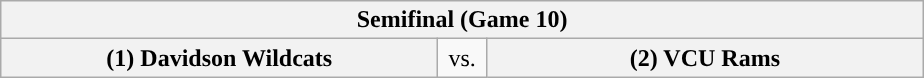<table class="wikitable">
<tr>
<th style="width: 594px;" colspan=3>Semifinal (Game 10)</th>
</tr>
<tr>
<th style="width: 284px; ">(1) Davidson Wildcats</th>
<td style="width: 25px; text-align:center">vs.</td>
<th style="width: 284px; ">(2) VCU Rams</th>
</tr>
</table>
